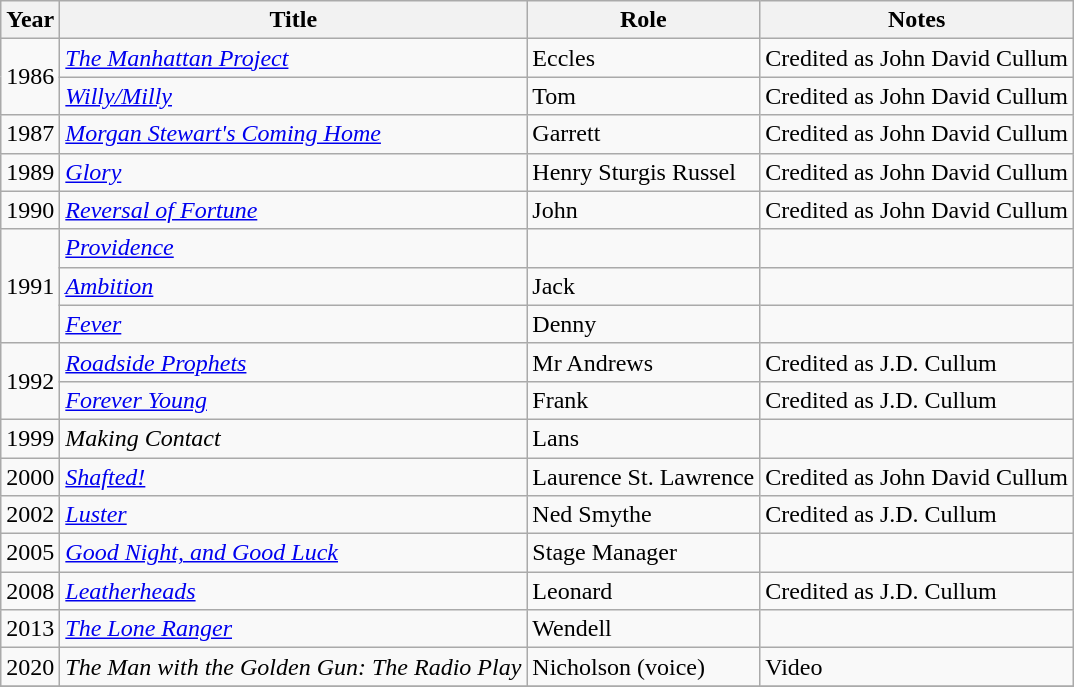<table class="wikitable sortable plainrowheaders">
<tr>
<th>Year</th>
<th>Title</th>
<th>Role</th>
<th>Notes</th>
</tr>
<tr>
<td rowspan="2">1986</td>
<td><em><a href='#'>The Manhattan Project</a></em></td>
<td>Eccles</td>
<td>Credited as John David Cullum</td>
</tr>
<tr>
<td><em><a href='#'>Willy/Milly</a></em></td>
<td>Tom</td>
<td>Credited as John David Cullum</td>
</tr>
<tr>
<td>1987</td>
<td><em><a href='#'>Morgan Stewart's Coming Home</a></em></td>
<td>Garrett</td>
<td>Credited as John David Cullum</td>
</tr>
<tr>
<td>1989</td>
<td><em><a href='#'>Glory</a></em></td>
<td>Henry Sturgis Russel</td>
<td>Credited as John David Cullum</td>
</tr>
<tr>
<td>1990</td>
<td><em><a href='#'>Reversal of Fortune</a></em></td>
<td>John</td>
<td>Credited as John David Cullum</td>
</tr>
<tr>
<td rowspan="3">1991</td>
<td><em><a href='#'>Providence</a></em></td>
<td></td>
<td></td>
</tr>
<tr>
<td><em><a href='#'>Ambition</a></em></td>
<td>Jack</td>
<td></td>
</tr>
<tr>
<td><em><a href='#'>Fever</a></em></td>
<td>Denny</td>
<td></td>
</tr>
<tr>
<td rowspan="2">1992</td>
<td><em><a href='#'>Roadside Prophets</a></em></td>
<td>Mr Andrews</td>
<td>Credited as J.D. Cullum</td>
</tr>
<tr>
<td><em><a href='#'>Forever Young</a></em></td>
<td>Frank</td>
<td>Credited as J.D. Cullum</td>
</tr>
<tr>
<td>1999</td>
<td><em>Making Contact</em></td>
<td>Lans</td>
<td></td>
</tr>
<tr>
<td>2000</td>
<td><em><a href='#'>Shafted!</a></em></td>
<td>Laurence St. Lawrence</td>
<td>Credited as John David Cullum</td>
</tr>
<tr>
<td>2002</td>
<td><em><a href='#'>Luster</a></em></td>
<td>Ned Smythe</td>
<td>Credited as J.D. Cullum</td>
</tr>
<tr>
<td>2005</td>
<td><em><a href='#'>Good Night, and Good Luck</a></em></td>
<td>Stage Manager</td>
<td></td>
</tr>
<tr>
<td>2008</td>
<td><em><a href='#'>Leatherheads</a></em></td>
<td>Leonard</td>
<td>Credited as J.D. Cullum</td>
</tr>
<tr>
<td>2013</td>
<td><em><a href='#'>The Lone Ranger</a></em></td>
<td>Wendell</td>
<td></td>
</tr>
<tr>
<td>2020</td>
<td><em>The Man with the Golden Gun: The Radio Play</em></td>
<td>Nicholson (voice)</td>
<td>Video</td>
</tr>
<tr>
</tr>
</table>
